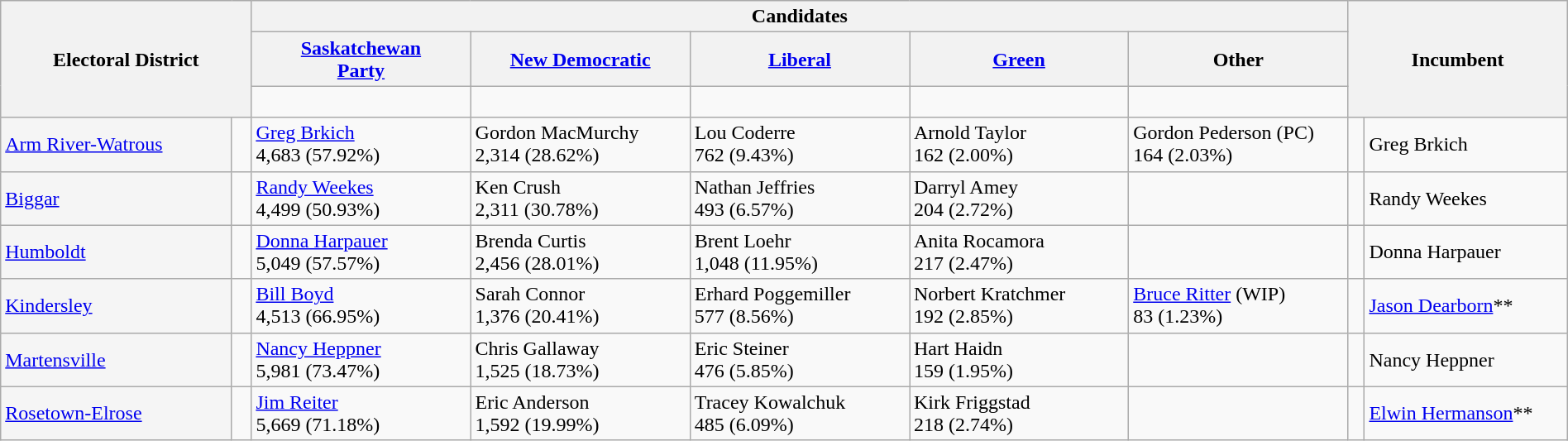<table class="wikitable" style="width:100%">
<tr>
<th style="width:16%;" rowspan=3 colspan=2>Electoral District</th>
<th colspan=5>Candidates</th>
<th style="width:14%;" rowspan=3 colspan=2>Incumbent</th>
</tr>
<tr>
<th width=14%><a href='#'>Saskatchewan <br>Party</a></th>
<th width=14%><a href='#'>New Democratic</a></th>
<th width=14%><a href='#'>Liberal</a></th>
<th width=14%><a href='#'>Green</a></th>
<th width=14%>Other</th>
</tr>
<tr>
<td width=14% > </td>
<td width=14% > </td>
<td width=14% > </td>
<td width=14% > </td>
<td width=14% > </td>
</tr>
<tr>
<td bgcolor=whitesmoke><a href='#'>Arm River-Watrous</a></td>
<td> </td>
<td><a href='#'>Greg Brkich</a><br>4,683 (57.92%)</td>
<td>Gordon MacMurchy<br>2,314 (28.62%)</td>
<td>Lou Coderre<br>762 (9.43%)</td>
<td>Arnold Taylor<br>162 (2.00%)</td>
<td>Gordon Pederson (PC)<br>164 (2.03%)</td>
<td> </td>
<td>Greg Brkich</td>
</tr>
<tr>
<td bgcolor=whitesmoke><a href='#'>Biggar</a></td>
<td> </td>
<td><a href='#'>Randy Weekes</a><br>4,499 (50.93%)</td>
<td>Ken Crush<br>2,311 (30.78%)</td>
<td>Nathan Jeffries<br>493 (6.57%)</td>
<td>Darryl Amey<br>204 (2.72%)</td>
<td></td>
<td> </td>
<td>Randy Weekes</td>
</tr>
<tr>
<td bgcolor=whitesmoke><a href='#'>Humboldt</a></td>
<td> </td>
<td><a href='#'>Donna Harpauer</a><br>5,049 (57.57%)</td>
<td>Brenda Curtis<br>2,456 (28.01%)</td>
<td>Brent Loehr<br>1,048 (11.95%)</td>
<td>Anita Rocamora<br>217 (2.47%)</td>
<td></td>
<td> </td>
<td>Donna Harpauer</td>
</tr>
<tr>
<td bgcolor=whitesmoke><a href='#'>Kindersley</a></td>
<td> </td>
<td><a href='#'>Bill Boyd</a><br>4,513 (66.95%)</td>
<td>Sarah Connor<br>1,376 (20.41%)</td>
<td>Erhard Poggemiller<br>577 (8.56%)</td>
<td>Norbert Kratchmer<br>192 (2.85%)</td>
<td><a href='#'>Bruce Ritter</a> (WIP)<br>83 (1.23%)</td>
<td> </td>
<td><a href='#'>Jason Dearborn</a>**</td>
</tr>
<tr>
<td bgcolor=whitesmoke><a href='#'>Martensville</a></td>
<td> </td>
<td><a href='#'>Nancy Heppner</a><br>5,981 (73.47%)</td>
<td>Chris Gallaway<br>1,525 (18.73%)</td>
<td>Eric Steiner<br>476 (5.85%)</td>
<td>Hart Haidn<br>159 (1.95%)</td>
<td></td>
<td> </td>
<td>Nancy Heppner</td>
</tr>
<tr>
<td bgcolor=whitesmoke><a href='#'>Rosetown-Elrose</a></td>
<td> </td>
<td><a href='#'>Jim Reiter</a><br>5,669 (71.18%)</td>
<td>Eric Anderson<br>1,592 (19.99%)</td>
<td>Tracey Kowalchuk<br>485 (6.09%)</td>
<td>Kirk Friggstad<br>218 (2.74%)</td>
<td></td>
<td> </td>
<td><a href='#'>Elwin Hermanson</a>**</td>
</tr>
</table>
